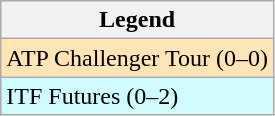<table class="wikitable">
<tr>
<th>Legend</th>
</tr>
<tr style="background:moccasin;">
<td>ATP Challenger Tour (0–0)</td>
</tr>
<tr style="background:#cffcff;">
<td>ITF Futures (0–2)</td>
</tr>
</table>
